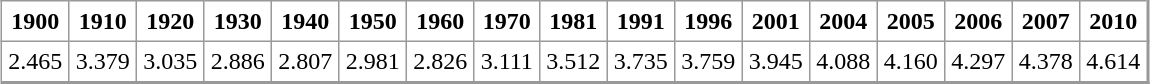<table align="center" rules="all" cellspacing="0" cellpadding="4" style="border: 1px solid #999; border-right: 2px solid #999; border-bottom:2px solid #999">
<tr>
<th>1900</th>
<th>1910</th>
<th>1920</th>
<th>1930</th>
<th>1940</th>
<th>1950</th>
<th>1960</th>
<th>1970</th>
<th>1981</th>
<th>1991</th>
<th>1996</th>
<th>2001</th>
<th>2004</th>
<th>2005</th>
<th>2006</th>
<th>2007</th>
<th>2010</th>
</tr>
<tr>
<td align=center>2.465</td>
<td align=center>3.379</td>
<td align=center>3.035</td>
<td align=center>2.886</td>
<td align=center>2.807</td>
<td align=center>2.981</td>
<td align=center>2.826</td>
<td align=center>3.111</td>
<td align=center>3.512</td>
<td align=center>3.735</td>
<td align=center>3.759</td>
<td align=center>3.945</td>
<td align=center>4.088</td>
<td align=center>4.160</td>
<td align=center>4.297</td>
<td align=center>4.378</td>
<td align=center>4.614</td>
</tr>
</table>
